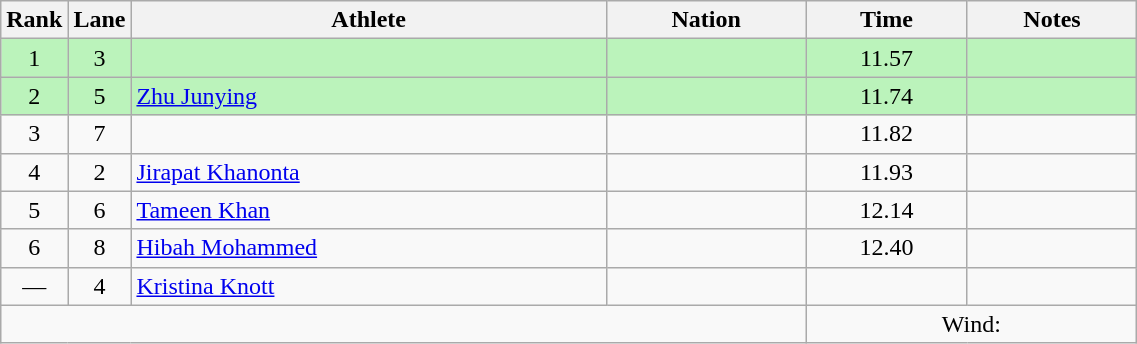<table class="wikitable sortable" style="text-align:center;width: 60%;">
<tr>
<th scope="col" style="width: 10px;">Rank</th>
<th scope="col" style="width: 10px;">Lane</th>
<th scope="col">Athlete</th>
<th scope="col">Nation</th>
<th scope="col">Time</th>
<th scope="col">Notes</th>
</tr>
<tr bgcolor=bbf3bb>
<td>1</td>
<td>3</td>
<td align="left"></td>
<td align="left"></td>
<td>11.57</td>
<td></td>
</tr>
<tr bgcolor=bbf3bb>
<td>2</td>
<td>5</td>
<td align="left"><a href='#'>Zhu Junying</a></td>
<td align="left"></td>
<td>11.74</td>
<td></td>
</tr>
<tr>
<td>3</td>
<td>7</td>
<td align="left"></td>
<td align="left"></td>
<td>11.82</td>
<td></td>
</tr>
<tr>
<td>4</td>
<td>2</td>
<td align="left"><a href='#'>Jirapat Khanonta</a></td>
<td align="left"></td>
<td>11.93</td>
<td></td>
</tr>
<tr>
<td>5</td>
<td>6</td>
<td align=left><a href='#'>Tameen Khan</a></td>
<td align=left></td>
<td>12.14</td>
<td></td>
</tr>
<tr>
<td>6</td>
<td>8</td>
<td align="left"><a href='#'>Hibah Mohammed</a></td>
<td align="left"></td>
<td>12.40</td>
<td></td>
</tr>
<tr>
<td>—</td>
<td>4</td>
<td align="left"><a href='#'>Kristina Knott</a></td>
<td align="left"></td>
<td></td>
<td></td>
</tr>
<tr class="sortbottom">
<td colspan="4"></td>
<td colspan="2">Wind: </td>
</tr>
</table>
